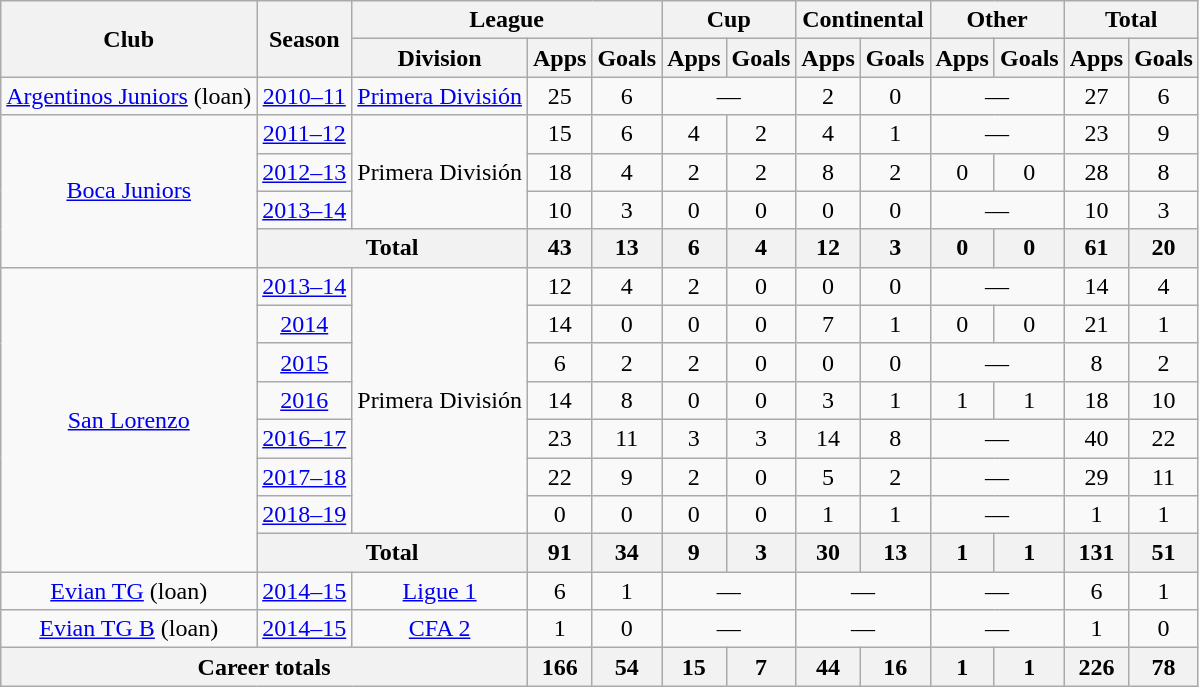<table class="wikitable" style="text-align: center">
<tr>
<th rowspan=2>Club</th>
<th rowspan=2>Season</th>
<th colspan=3>League</th>
<th colspan=2>Cup</th>
<th colspan=2>Continental</th>
<th colspan=2>Other</th>
<th colspan=2>Total</th>
</tr>
<tr>
<th>Division</th>
<th>Apps</th>
<th>Goals</th>
<th>Apps</th>
<th>Goals</th>
<th>Apps</th>
<th>Goals</th>
<th>Apps</th>
<th>Goals</th>
<th>Apps</th>
<th>Goals</th>
</tr>
<tr>
<td><a href='#'>Argentinos Juniors</a> (loan)</td>
<td><a href='#'>2010–11</a></td>
<td><a href='#'>Primera División</a></td>
<td>25</td>
<td>6</td>
<td colspan=2>—</td>
<td>2</td>
<td>0</td>
<td colspan=2>—</td>
<td>27</td>
<td>6</td>
</tr>
<tr>
<td rowspan=4><a href='#'>Boca Juniors</a></td>
<td><a href='#'>2011–12</a></td>
<td rowspan=3>Primera División</td>
<td>15</td>
<td>6</td>
<td>4</td>
<td>2</td>
<td>4</td>
<td>1</td>
<td colspan=2>—</td>
<td>23</td>
<td>9</td>
</tr>
<tr>
<td><a href='#'>2012–13</a></td>
<td>18</td>
<td>4</td>
<td>2</td>
<td>2</td>
<td>8</td>
<td>2</td>
<td>0</td>
<td>0</td>
<td>28</td>
<td>8</td>
</tr>
<tr>
<td><a href='#'>2013–14</a></td>
<td>10</td>
<td>3</td>
<td>0</td>
<td>0</td>
<td>0</td>
<td>0</td>
<td colspan=2>—</td>
<td>10</td>
<td>3</td>
</tr>
<tr>
<th colspan=2>Total</th>
<th>43</th>
<th>13</th>
<th>6</th>
<th>4</th>
<th>12</th>
<th>3</th>
<th>0</th>
<th>0</th>
<th>61</th>
<th>20</th>
</tr>
<tr>
<td rowspan=8><a href='#'>San Lorenzo</a></td>
<td><a href='#'>2013–14</a></td>
<td rowspan=7>Primera División</td>
<td>12</td>
<td>4</td>
<td>2</td>
<td>0</td>
<td>0</td>
<td>0</td>
<td colspan=2>—</td>
<td>14</td>
<td>4</td>
</tr>
<tr>
<td><a href='#'>2014</a></td>
<td>14</td>
<td>0</td>
<td>0</td>
<td>0</td>
<td>7</td>
<td>1</td>
<td>0</td>
<td>0</td>
<td>21</td>
<td>1</td>
</tr>
<tr>
<td><a href='#'>2015</a></td>
<td>6</td>
<td>2</td>
<td>2</td>
<td>0</td>
<td>0</td>
<td>0</td>
<td colspan=2>—</td>
<td>8</td>
<td>2</td>
</tr>
<tr>
<td><a href='#'>2016</a></td>
<td>14</td>
<td>8</td>
<td>0</td>
<td>0</td>
<td>3</td>
<td>1</td>
<td>1</td>
<td>1</td>
<td>18</td>
<td>10</td>
</tr>
<tr>
<td><a href='#'>2016–17</a></td>
<td>23</td>
<td>11</td>
<td>3</td>
<td>3</td>
<td>14</td>
<td>8</td>
<td colspan=2>—</td>
<td>40</td>
<td>22</td>
</tr>
<tr>
<td><a href='#'>2017–18</a></td>
<td>22</td>
<td>9</td>
<td>2</td>
<td>0</td>
<td>5</td>
<td>2</td>
<td colspan=2>—</td>
<td>29</td>
<td>11</td>
</tr>
<tr>
<td><a href='#'>2018–19</a></td>
<td>0</td>
<td>0</td>
<td>0</td>
<td>0</td>
<td>1</td>
<td>1</td>
<td colspan=2>—</td>
<td>1</td>
<td>1</td>
</tr>
<tr>
<th colspan=2>Total</th>
<th>91</th>
<th>34</th>
<th>9</th>
<th>3</th>
<th>30</th>
<th>13</th>
<th>1</th>
<th>1</th>
<th>131</th>
<th>51</th>
</tr>
<tr>
<td><a href='#'>Evian TG</a> (loan)</td>
<td><a href='#'>2014–15</a></td>
<td><a href='#'>Ligue 1</a></td>
<td>6</td>
<td>1</td>
<td colspan=2>—</td>
<td colspan=2>—</td>
<td colspan=2>—</td>
<td>6</td>
<td>1</td>
</tr>
<tr>
<td><a href='#'>Evian TG B</a> (loan)</td>
<td><a href='#'>2014–15</a></td>
<td><a href='#'>CFA 2</a></td>
<td>1</td>
<td>0</td>
<td colspan=2>—</td>
<td colspan=2>—</td>
<td colspan=2>—</td>
<td>1</td>
<td>0</td>
</tr>
<tr>
<th colspan=3>Career totals</th>
<th>166</th>
<th>54</th>
<th>15</th>
<th>7</th>
<th>44</th>
<th>16</th>
<th>1</th>
<th>1</th>
<th>226</th>
<th>78</th>
</tr>
</table>
